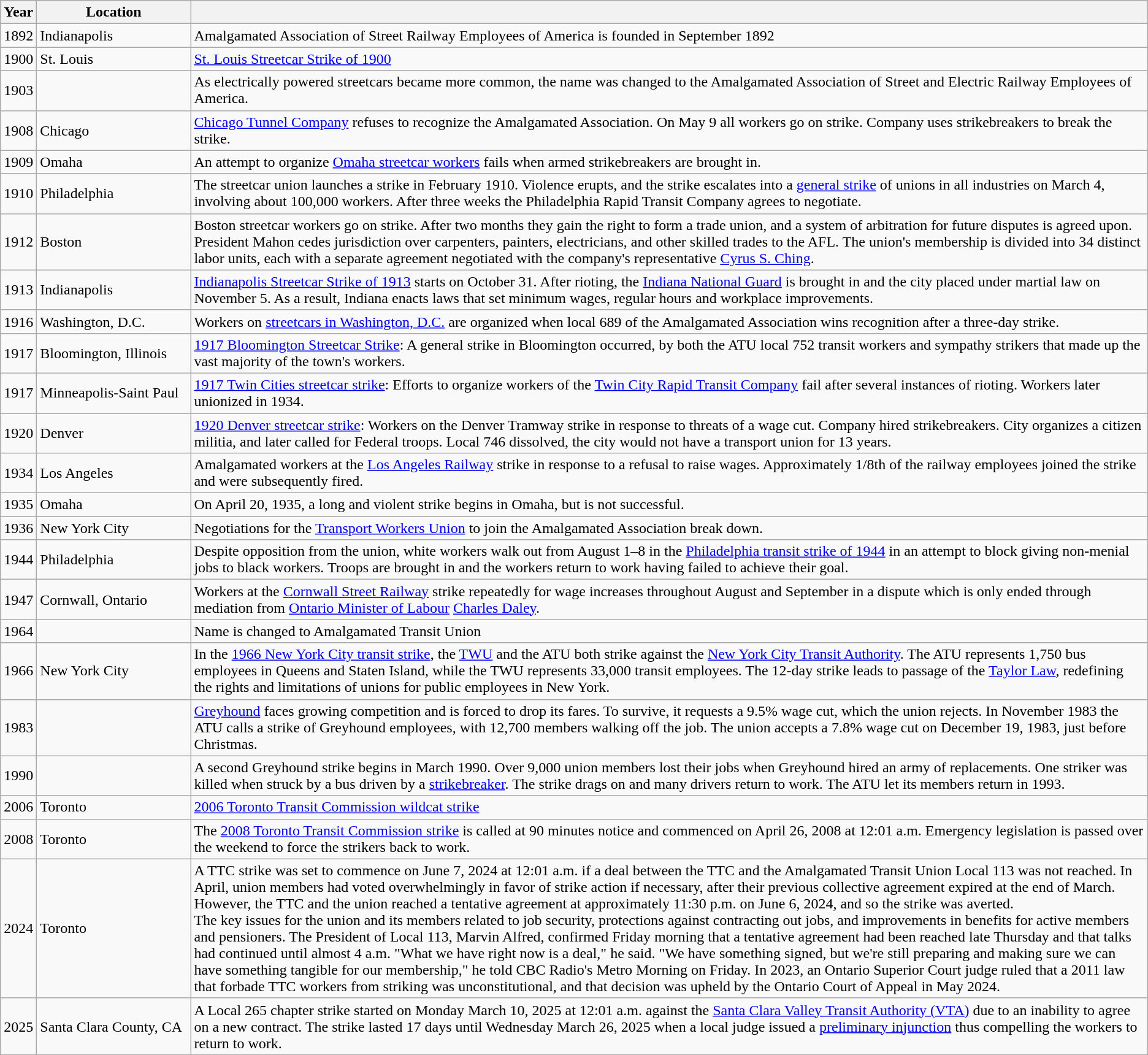<table class="wikitable sortable">
<tr>
<th>Year</th>
<th>Location</th>
<th></th>
</tr>
<tr>
<td>1892</td>
<td style="width:10em">Indianapolis</td>
<td>Amalgamated Association of Street Railway Employees of America is founded in September 1892</td>
</tr>
<tr>
<td>1900</td>
<td>St. Louis</td>
<td><a href='#'>St. Louis Streetcar Strike of 1900</a></td>
</tr>
<tr>
<td>1903</td>
<td></td>
<td>As electrically powered streetcars became more common, the name was changed to the Amalgamated Association of Street and Electric Railway Employees of America.</td>
</tr>
<tr>
<td>1908</td>
<td>Chicago</td>
<td><a href='#'>Chicago Tunnel Company</a> refuses to recognize the Amalgamated Association. On May 9 all workers go on strike. Company uses strikebreakers to break the strike.</td>
</tr>
<tr>
<td>1909</td>
<td>Omaha</td>
<td>An attempt to organize <a href='#'>Omaha streetcar workers</a> fails when armed strikebreakers are brought in.</td>
</tr>
<tr>
<td>1910</td>
<td>Philadelphia</td>
<td>The streetcar union launches a strike in February 1910. Violence erupts, and the strike escalates into a <a href='#'>general strike</a> of unions in all industries on March 4, involving about 100,000 workers. After three weeks the Philadelphia Rapid Transit Company agrees to negotiate.</td>
</tr>
<tr>
<td>1912</td>
<td>Boston</td>
<td>Boston streetcar workers go on strike. After two months they gain the right to form a trade union, and a system of arbitration for future disputes is agreed upon. President Mahon cedes jurisdiction over carpenters, painters, electricians, and other skilled trades to the AFL. The union's membership is divided into 34 distinct labor units, each with a separate agreement negotiated with the company's representative <a href='#'>Cyrus S. Ching</a>.</td>
</tr>
<tr>
<td>1913</td>
<td>Indianapolis</td>
<td><a href='#'>Indianapolis Streetcar Strike of 1913</a> starts on October 31. After rioting, the <a href='#'>Indiana National Guard</a> is brought in and the city placed under martial law on November 5. As a result, Indiana enacts laws that set minimum wages, regular hours and workplace improvements.</td>
</tr>
<tr>
<td>1916</td>
<td>Washington, D.C.</td>
<td>Workers on <a href='#'>streetcars in Washington, D.C.</a> are organized when local 689 of the Amalgamated Association wins recognition after a three-day strike.</td>
</tr>
<tr>
<td>1917</td>
<td>Bloomington, Illinois</td>
<td><a href='#'>1917 Bloomington Streetcar Strike</a>: A general strike in Bloomington occurred, by both the ATU local 752 transit workers and sympathy strikers that made up the vast majority of the town's workers.</td>
</tr>
<tr>
<td>1917</td>
<td>Minneapolis-Saint Paul</td>
<td><a href='#'>1917 Twin Cities streetcar strike</a>: Efforts to organize workers of the <a href='#'>Twin City Rapid Transit Company</a> fail after several instances of rioting. Workers later unionized in 1934.</td>
</tr>
<tr>
<td>1920</td>
<td>Denver</td>
<td><a href='#'>1920 Denver streetcar strike</a>: Workers on the Denver Tramway strike in response to threats of a wage cut. Company hired strikebreakers. City organizes a citizen militia, and later called for Federal troops. Local 746 dissolved, the city would not have a transport union for 13 years.</td>
</tr>
<tr>
<td>1934</td>
<td>Los Angeles</td>
<td>Amalgamated workers at the <a href='#'>Los Angeles Railway</a> strike in response to a refusal to raise wages. Approximately 1/8th of the railway employees joined the strike and were subsequently fired.</td>
</tr>
<tr>
<td>1935</td>
<td>Omaha</td>
<td>On April 20, 1935, a long and violent strike begins in Omaha, but is not successful.</td>
</tr>
<tr>
<td>1936</td>
<td>New York City</td>
<td>Negotiations for the <a href='#'>Transport Workers Union</a> to join the Amalgamated Association break down.</td>
</tr>
<tr>
<td>1944</td>
<td>Philadelphia</td>
<td>Despite opposition from the union, white workers walk out from August 1–8 in the <a href='#'>Philadelphia transit strike of 1944</a> in an attempt to block giving non-menial jobs to black workers. Troops are brought in and the workers return to work having failed to achieve their goal.</td>
</tr>
<tr>
<td>1947</td>
<td>Cornwall, Ontario</td>
<td>Workers at the <a href='#'>Cornwall Street Railway</a> strike repeatedly for wage increases throughout August and September in a dispute which is only ended through mediation from <a href='#'>Ontario Minister of Labour</a> <a href='#'>Charles Daley</a>.</td>
</tr>
<tr>
<td>1964</td>
<td></td>
<td>Name is changed to Amalgamated Transit Union</td>
</tr>
<tr>
<td>1966</td>
<td>New York City</td>
<td>In the <a href='#'>1966 New York City transit strike</a>, the <a href='#'>TWU</a> and the ATU both strike against the <a href='#'>New York City Transit Authority</a>. The ATU represents 1,750 bus employees in Queens and Staten Island, while the TWU represents 33,000 transit employees. The 12-day strike leads to passage of the <a href='#'>Taylor Law</a>, redefining the rights and limitations of unions for public employees in New York.</td>
</tr>
<tr>
<td>1983</td>
<td></td>
<td><a href='#'>Greyhound</a> faces growing competition and is forced to drop its fares. To survive, it requests a 9.5% wage cut, which the union rejects. In November 1983 the ATU calls a strike of Greyhound employees, with 12,700 members walking off the job. The union accepts a 7.8% wage cut on December 19, 1983, just before Christmas.</td>
</tr>
<tr>
<td>1990</td>
<td></td>
<td>A second Greyhound strike begins in March 1990. Over 9,000 union members lost their jobs when Greyhound hired an army of replacements. One striker was killed when struck by a bus driven by a <a href='#'>strikebreaker</a>. The strike drags on and many drivers return to work. The ATU let its members return in 1993.</td>
</tr>
<tr>
<td>2006</td>
<td>Toronto</td>
<td><a href='#'>2006 Toronto Transit Commission wildcat strike</a></td>
</tr>
<tr>
<td>2008</td>
<td>Toronto</td>
<td>The <a href='#'>2008 Toronto Transit Commission strike</a> is called at 90 minutes notice and commenced on April 26, 2008 at 12:01 a.m. Emergency legislation is passed over the weekend to force the strikers back to work.</td>
</tr>
<tr>
<td>2024</td>
<td>Toronto</td>
<td>A TTC strike was set to commence on June 7, 2024 at 12:01 a.m. if a deal between the TTC and the Amalgamated Transit Union Local 113 was not reached. In April, union members had voted overwhelmingly in favor of strike action if necessary, after their previous collective agreement expired at the end of March. However, the TTC and the union reached a tentative agreement at approximately 11:30 p.m. on June 6, 2024, and so the strike was averted.<br>The key issues for the union and its members related to job security, protections against contracting out jobs, and improvements in benefits for active members and pensioners. The President of Local 113, Marvin Alfred, confirmed Friday morning that a tentative agreement had been reached late Thursday and that talks had continued until almost 4 a.m. "What we have right now is a deal," he said. "We have something signed, but we're still preparing and making sure we can have something tangible for our membership," he told CBC Radio's Metro Morning on Friday. In 2023, an Ontario Superior Court judge ruled that a 2011 law that forbade TTC workers from striking was unconstitutional, and that decision was upheld by the Ontario Court of Appeal in May 2024.</td>
</tr>
<tr>
<td>2025</td>
<td>Santa Clara County, CA</td>
<td>A Local 265 chapter strike started on Monday March 10, 2025 at 12:01 a.m. against the <a href='#'> Santa Clara Valley Transit Authority (VTA)</a> due to an inability to agree on a new contract. The strike lasted 17 days until Wednesday March 26, 2025 when a local judge issued a <a href='#'>preliminary injunction</a> thus compelling the workers to return to work.</td>
</tr>
<tr>
</tr>
</table>
